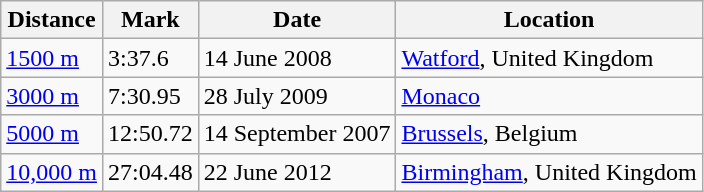<table class="wikitable">
<tr>
<th>Distance</th>
<th>Mark</th>
<th>Date</th>
<th>Location</th>
</tr>
<tr>
<td><a href='#'>1500 m</a></td>
<td>3:37.6</td>
<td>14 June 2008</td>
<td><a href='#'>Watford</a>, United Kingdom</td>
</tr>
<tr>
<td><a href='#'>3000 m</a></td>
<td>7:30.95</td>
<td>28 July 2009</td>
<td><a href='#'>Monaco</a></td>
</tr>
<tr>
<td><a href='#'>5000 m</a></td>
<td>12:50.72</td>
<td>14 September 2007</td>
<td><a href='#'>Brussels</a>, Belgium</td>
</tr>
<tr>
<td><a href='#'>10,000 m</a></td>
<td>27:04.48</td>
<td>22 June 2012</td>
<td><a href='#'>Birmingham</a>, United Kingdom</td>
</tr>
</table>
